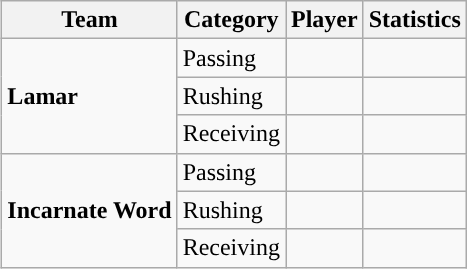<table class="wikitable" style="float: right;">
<tr>
<th>Team</th>
<th>Category</th>
<th>Player</th>
<th>Statistics</th>
</tr>
<tr>
<td rowspan=3><strong>Lamar</strong></td>
<td>Passing</td>
<td></td>
<td></td>
</tr>
<tr>
<td>Rushing</td>
<td></td>
<td></td>
</tr>
<tr>
<td>Receiving</td>
<td></td>
<td></td>
</tr>
<tr>
<td rowspan=3><strong>Incarnate Word</strong></td>
<td>Passing</td>
<td></td>
<td></td>
</tr>
<tr>
<td>Rushing</td>
<td></td>
<td></td>
</tr>
<tr>
<td>Receiving</td>
<td></td>
<td></td>
</tr>
</table>
